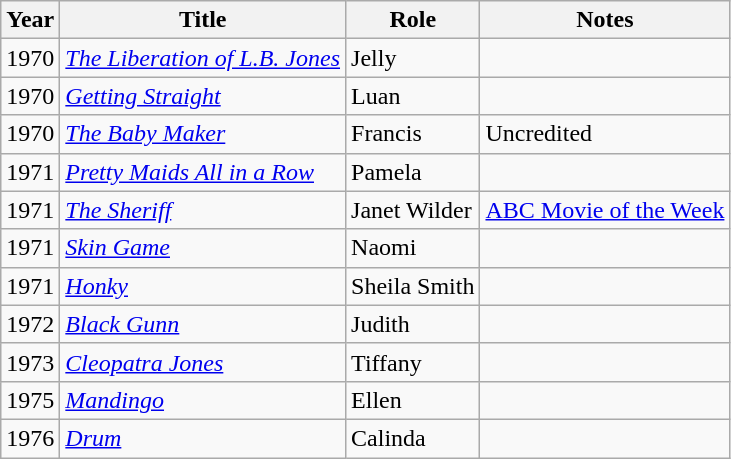<table class="wikitable">
<tr>
<th>Year</th>
<th>Title</th>
<th>Role</th>
<th>Notes</th>
</tr>
<tr>
<td>1970</td>
<td><em><a href='#'>The Liberation of L.B. Jones</a></em></td>
<td>Jelly</td>
<td></td>
</tr>
<tr>
<td>1970</td>
<td><em><a href='#'>Getting Straight</a></em></td>
<td>Luan</td>
<td></td>
</tr>
<tr>
<td>1970</td>
<td><em><a href='#'>The Baby Maker</a></em></td>
<td>Francis</td>
<td>Uncredited</td>
</tr>
<tr>
<td>1971</td>
<td><em><a href='#'>Pretty Maids All in a Row</a></em></td>
<td>Pamela</td>
<td></td>
</tr>
<tr>
<td>1971</td>
<td><em><a href='#'>The Sheriff</a></em></td>
<td>Janet Wilder</td>
<td><a href='#'>ABC Movie of the Week</a></td>
</tr>
<tr>
<td>1971</td>
<td><em><a href='#'>Skin Game</a></em></td>
<td>Naomi</td>
<td></td>
</tr>
<tr>
<td>1971</td>
<td><em><a href='#'>Honky</a></em></td>
<td>Sheila Smith</td>
<td></td>
</tr>
<tr>
<td>1972</td>
<td><em><a href='#'>Black Gunn</a></em></td>
<td>Judith</td>
<td></td>
</tr>
<tr>
<td>1973</td>
<td><em><a href='#'>Cleopatra Jones</a></em></td>
<td>Tiffany</td>
<td></td>
</tr>
<tr>
<td>1975</td>
<td><em><a href='#'>Mandingo</a></em></td>
<td>Ellen</td>
<td></td>
</tr>
<tr>
<td>1976</td>
<td><em><a href='#'>Drum</a></em></td>
<td>Calinda</td>
<td></td>
</tr>
</table>
